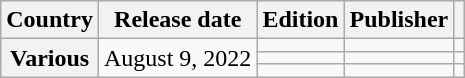<table class="wikitable plainrowheaders">
<tr>
<th>Country</th>
<th>Release date</th>
<th>Edition</th>
<th>Publisher</th>
<th></th>
</tr>
<tr>
<th rowspan="3" scope="row">Various</th>
<td rowspan="3">August 9, 2022</td>
<td></td>
<td></td>
<td align="center"></td>
</tr>
<tr>
<td></td>
<td></td>
<td align="center"></td>
</tr>
<tr>
<td></td>
<td></td>
<td align="center"></td>
</tr>
</table>
